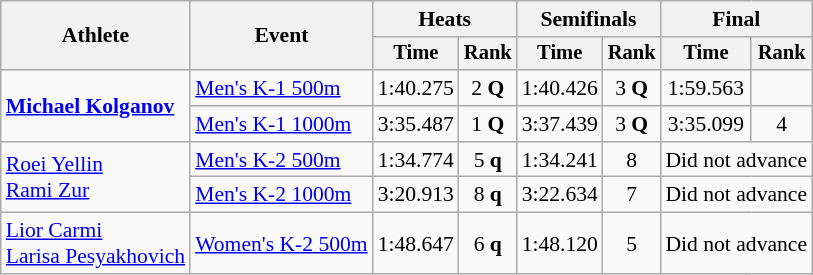<table class="wikitable" style="font-size:90%">
<tr>
<th rowspan=2>Athlete</th>
<th rowspan=2>Event</th>
<th colspan=2>Heats</th>
<th colspan=2>Semifinals</th>
<th colspan=2>Final</th>
</tr>
<tr style="font-size:95%">
<th>Time</th>
<th>Rank</th>
<th>Time</th>
<th>Rank</th>
<th>Time</th>
<th>Rank</th>
</tr>
<tr>
<td align=left rowspan=2><strong><a href='#'>Michael Kolganov</a></strong></td>
<td align=left><a href='#'>Men's K-1 500m</a></td>
<td align=center>1:40.275</td>
<td align=center>2 <strong>Q</strong></td>
<td align=center>1:40.426</td>
<td align=center>3 <strong>Q</strong></td>
<td align=center>1:59.563</td>
<td align=center></td>
</tr>
<tr>
<td align=left><a href='#'>Men's K-1 1000m</a></td>
<td align=center>3:35.487</td>
<td align=center>1 <strong>Q</strong></td>
<td align=center>3:37.439</td>
<td align=center>3 <strong>Q</strong></td>
<td align=center>3:35.099</td>
<td align=center>4</td>
</tr>
<tr>
<td align=left rowspan=2><a href='#'>Roei Yellin</a><br> <a href='#'>Rami Zur</a></td>
<td align=left><a href='#'>Men's K-2 500m</a></td>
<td align=center>1:34.774</td>
<td align=center>5 <strong>q</strong></td>
<td align=center>1:34.241</td>
<td align=center>8</td>
<td align=center colspan=2>Did not advance</td>
</tr>
<tr>
<td align=left><a href='#'>Men's K-2 1000m</a></td>
<td align=center>3:20.913</td>
<td align=center>8 <strong>q</strong></td>
<td align=center>3:22.634</td>
<td align=center>7</td>
<td align=center colspan=2>Did not advance</td>
</tr>
<tr>
<td align=left><a href='#'>Lior Carmi</a><br> <a href='#'>Larisa Pesyakhovich</a></td>
<td align=left><a href='#'>Women's K-2 500m</a></td>
<td align=center>1:48.647</td>
<td align=center>6 <strong>q</strong></td>
<td align=center>1:48.120</td>
<td align=center>5</td>
<td align=center colspan=2>Did not advance</td>
</tr>
</table>
